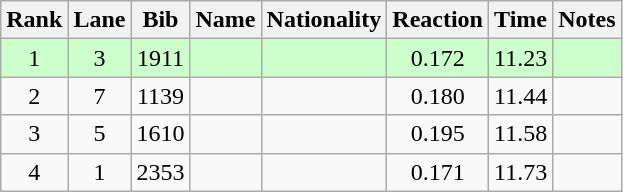<table class="wikitable sortable" style="text-align:center">
<tr>
<th>Rank</th>
<th>Lane</th>
<th>Bib</th>
<th>Name</th>
<th>Nationality</th>
<th>Reaction</th>
<th>Time</th>
<th>Notes</th>
</tr>
<tr bgcolor=ccffcc>
<td>1</td>
<td>3</td>
<td>1911</td>
<td align=left></td>
<td align=left></td>
<td>0.172</td>
<td>11.23</td>
<td><strong></strong></td>
</tr>
<tr>
<td>2</td>
<td>7</td>
<td>1139</td>
<td align=left></td>
<td align=left></td>
<td>0.180</td>
<td>11.44</td>
<td></td>
</tr>
<tr>
<td>3</td>
<td>5</td>
<td>1610</td>
<td align=left></td>
<td align=left></td>
<td>0.195</td>
<td>11.58</td>
<td></td>
</tr>
<tr>
<td>4</td>
<td>1</td>
<td>2353</td>
<td align=left></td>
<td align=left></td>
<td>0.171</td>
<td>11.73</td>
<td></td>
</tr>
</table>
